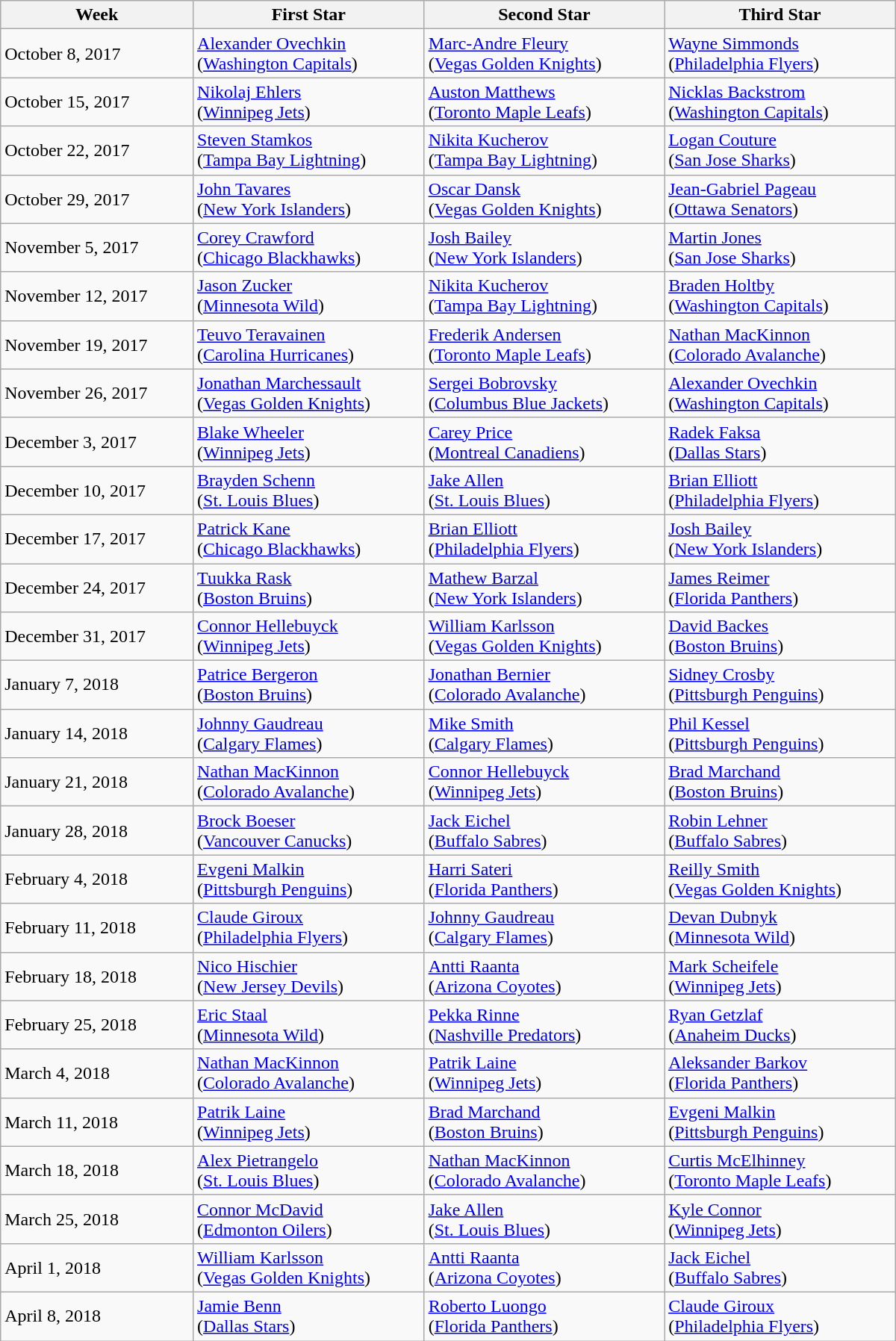<table class="wikitable" style="width: 50em;">
<tr style="text-align:center;">
<th>Week</th>
<th>First Star</th>
<th>Second Star</th>
<th>Third Star</th>
</tr>
<tr>
<td>October 8, 2017</td>
<td><a href='#'>Alexander Ovechkin</a><br>(<a href='#'>Washington Capitals</a>)</td>
<td><a href='#'>Marc-Andre Fleury</a><br>(<a href='#'>Vegas Golden Knights</a>)</td>
<td><a href='#'>Wayne Simmonds</a><br>(<a href='#'>Philadelphia Flyers</a>)</td>
</tr>
<tr>
<td>October 15, 2017</td>
<td><a href='#'>Nikolaj Ehlers</a><br>(<a href='#'>Winnipeg Jets</a>)</td>
<td><a href='#'>Auston Matthews</a><br>(<a href='#'>Toronto Maple Leafs</a>)</td>
<td><a href='#'>Nicklas Backstrom</a><br>(<a href='#'>Washington Capitals</a>)</td>
</tr>
<tr>
<td>October 22, 2017</td>
<td><a href='#'>Steven Stamkos</a><br>(<a href='#'>Tampa Bay Lightning</a>)</td>
<td><a href='#'>Nikita Kucherov</a><br>(<a href='#'>Tampa Bay Lightning</a>)</td>
<td><a href='#'>Logan Couture</a><br>(<a href='#'>San Jose Sharks</a>)</td>
</tr>
<tr>
<td>October 29, 2017</td>
<td><a href='#'>John Tavares</a><br>(<a href='#'>New York Islanders</a>)</td>
<td><a href='#'>Oscar Dansk</a><br>(<a href='#'>Vegas Golden Knights</a>)</td>
<td><a href='#'>Jean-Gabriel Pageau</a><br>(<a href='#'>Ottawa Senators</a>)</td>
</tr>
<tr>
<td>November 5, 2017</td>
<td><a href='#'>Corey Crawford</a><br>(<a href='#'>Chicago Blackhawks</a>)</td>
<td><a href='#'>Josh Bailey</a><br>(<a href='#'>New York Islanders</a>)</td>
<td><a href='#'>Martin Jones</a><br>(<a href='#'>San Jose Sharks</a>)</td>
</tr>
<tr>
<td>November 12, 2017</td>
<td><a href='#'>Jason Zucker</a><br>(<a href='#'>Minnesota Wild</a>)</td>
<td><a href='#'>Nikita Kucherov</a><br>(<a href='#'>Tampa Bay Lightning</a>)</td>
<td><a href='#'>Braden Holtby</a><br>(<a href='#'>Washington Capitals</a>)</td>
</tr>
<tr>
<td>November 19, 2017</td>
<td><a href='#'>Teuvo Teravainen</a><br>(<a href='#'>Carolina Hurricanes</a>)</td>
<td><a href='#'>Frederik Andersen</a><br>(<a href='#'>Toronto Maple Leafs</a>)</td>
<td><a href='#'>Nathan MacKinnon</a><br>(<a href='#'>Colorado Avalanche</a>)</td>
</tr>
<tr>
<td>November 26, 2017</td>
<td><a href='#'>Jonathan Marchessault</a><br>(<a href='#'>Vegas Golden Knights</a>)</td>
<td><a href='#'>Sergei Bobrovsky</a><br>(<a href='#'>Columbus Blue Jackets</a>)</td>
<td><a href='#'>Alexander Ovechkin</a><br>(<a href='#'>Washington Capitals</a>)</td>
</tr>
<tr>
<td>December 3, 2017</td>
<td><a href='#'>Blake Wheeler</a><br>(<a href='#'>Winnipeg Jets</a>)</td>
<td><a href='#'>Carey Price</a><br>(<a href='#'>Montreal Canadiens</a>)</td>
<td><a href='#'>Radek Faksa</a><br>(<a href='#'>Dallas Stars</a>)</td>
</tr>
<tr>
<td>December 10, 2017</td>
<td><a href='#'>Brayden Schenn</a><br>(<a href='#'>St. Louis Blues</a>)</td>
<td><a href='#'>Jake Allen</a><br>(<a href='#'>St. Louis Blues</a>)</td>
<td><a href='#'>Brian Elliott</a><br>(<a href='#'>Philadelphia Flyers</a>)</td>
</tr>
<tr>
<td>December 17, 2017</td>
<td><a href='#'>Patrick Kane</a><br>(<a href='#'>Chicago Blackhawks</a>)</td>
<td><a href='#'>Brian Elliott</a><br>(<a href='#'>Philadelphia Flyers</a>)</td>
<td><a href='#'>Josh Bailey</a><br>(<a href='#'>New York Islanders</a>)</td>
</tr>
<tr>
<td>December 24, 2017</td>
<td><a href='#'>Tuukka Rask</a><br>(<a href='#'>Boston Bruins</a>)</td>
<td><a href='#'>Mathew Barzal</a><br>(<a href='#'>New York Islanders</a>)</td>
<td><a href='#'>James Reimer</a><br>(<a href='#'>Florida Panthers</a>)</td>
</tr>
<tr>
<td>December 31, 2017</td>
<td><a href='#'>Connor Hellebuyck</a><br>(<a href='#'>Winnipeg Jets</a>)</td>
<td><a href='#'>William Karlsson</a><br>(<a href='#'>Vegas Golden Knights</a>)</td>
<td><a href='#'>David Backes</a><br>(<a href='#'>Boston Bruins</a>)</td>
</tr>
<tr>
<td>January 7, 2018</td>
<td><a href='#'>Patrice Bergeron</a><br>(<a href='#'>Boston Bruins</a>)</td>
<td><a href='#'>Jonathan Bernier</a><br>(<a href='#'>Colorado Avalanche</a>)</td>
<td><a href='#'>Sidney Crosby</a><br>(<a href='#'>Pittsburgh Penguins</a>)</td>
</tr>
<tr>
<td>January 14, 2018</td>
<td><a href='#'>Johnny Gaudreau</a><br>(<a href='#'>Calgary Flames</a>)</td>
<td><a href='#'>Mike Smith</a><br>(<a href='#'>Calgary Flames</a>)</td>
<td><a href='#'>Phil Kessel</a><br>(<a href='#'>Pittsburgh Penguins</a>)</td>
</tr>
<tr>
<td>January 21, 2018</td>
<td><a href='#'>Nathan MacKinnon</a><br>(<a href='#'>Colorado Avalanche</a>)</td>
<td><a href='#'>Connor Hellebuyck</a><br>(<a href='#'>Winnipeg Jets</a>)</td>
<td><a href='#'>Brad Marchand</a><br>(<a href='#'>Boston Bruins</a>)</td>
</tr>
<tr>
<td>January 28, 2018</td>
<td><a href='#'>Brock Boeser</a><br>(<a href='#'>Vancouver Canucks</a>)</td>
<td><a href='#'>Jack Eichel</a><br>(<a href='#'>Buffalo Sabres</a>)</td>
<td><a href='#'>Robin Lehner</a><br>(<a href='#'>Buffalo Sabres</a>)</td>
</tr>
<tr>
<td>February 4, 2018</td>
<td><a href='#'>Evgeni Malkin</a><br>(<a href='#'>Pittsburgh Penguins</a>)</td>
<td><a href='#'>Harri Sateri</a><br>(<a href='#'>Florida Panthers</a>)</td>
<td><a href='#'>Reilly Smith</a><br>(<a href='#'>Vegas Golden Knights</a>)</td>
</tr>
<tr>
<td>February 11, 2018</td>
<td><a href='#'>Claude Giroux</a><br>(<a href='#'>Philadelphia Flyers</a>)</td>
<td><a href='#'>Johnny Gaudreau</a><br>(<a href='#'>Calgary Flames</a>)</td>
<td><a href='#'>Devan Dubnyk</a><br>(<a href='#'>Minnesota Wild</a>)</td>
</tr>
<tr>
<td>February 18, 2018</td>
<td><a href='#'>Nico Hischier</a><br>(<a href='#'>New Jersey Devils</a>)</td>
<td><a href='#'>Antti Raanta</a><br>(<a href='#'>Arizona Coyotes</a>)</td>
<td><a href='#'>Mark Scheifele</a><br>(<a href='#'>Winnipeg Jets</a>)</td>
</tr>
<tr>
<td>February 25, 2018</td>
<td><a href='#'>Eric Staal</a><br>(<a href='#'>Minnesota Wild</a>)</td>
<td><a href='#'>Pekka Rinne</a><br>(<a href='#'>Nashville Predators</a>)</td>
<td><a href='#'>Ryan Getzlaf</a><br>(<a href='#'>Anaheim Ducks</a>)</td>
</tr>
<tr>
<td>March 4, 2018</td>
<td><a href='#'>Nathan MacKinnon</a><br>(<a href='#'>Colorado Avalanche</a>)</td>
<td><a href='#'>Patrik Laine</a><br>(<a href='#'>Winnipeg Jets</a>)</td>
<td><a href='#'>Aleksander Barkov</a><br>(<a href='#'>Florida Panthers</a>)</td>
</tr>
<tr>
<td>March 11, 2018</td>
<td><a href='#'>Patrik Laine</a><br>(<a href='#'>Winnipeg Jets</a>)</td>
<td><a href='#'>Brad Marchand</a><br>(<a href='#'>Boston Bruins</a>)</td>
<td><a href='#'>Evgeni Malkin</a><br>(<a href='#'>Pittsburgh Penguins</a>)</td>
</tr>
<tr>
<td>March 18, 2018</td>
<td><a href='#'>Alex Pietrangelo</a><br>(<a href='#'>St. Louis Blues</a>)</td>
<td><a href='#'>Nathan MacKinnon</a><br>(<a href='#'>Colorado Avalanche</a>)</td>
<td><a href='#'>Curtis McElhinney</a><br>(<a href='#'>Toronto Maple Leafs</a>)</td>
</tr>
<tr>
<td>March 25, 2018</td>
<td><a href='#'>Connor McDavid</a><br>(<a href='#'>Edmonton Oilers</a>)</td>
<td><a href='#'>Jake Allen</a><br>(<a href='#'>St. Louis Blues</a>)</td>
<td><a href='#'>Kyle Connor</a><br>(<a href='#'>Winnipeg Jets</a>)</td>
</tr>
<tr>
<td>April 1, 2018</td>
<td><a href='#'>William Karlsson</a><br>(<a href='#'>Vegas Golden Knights</a>)</td>
<td><a href='#'>Antti Raanta</a><br>(<a href='#'>Arizona Coyotes</a>)</td>
<td><a href='#'>Jack Eichel</a><br>(<a href='#'>Buffalo Sabres</a>)</td>
</tr>
<tr>
<td>April 8, 2018</td>
<td><a href='#'>Jamie Benn</a><br>(<a href='#'>Dallas Stars</a>)</td>
<td><a href='#'>Roberto Luongo</a><br>(<a href='#'>Florida Panthers</a>)</td>
<td><a href='#'>Claude Giroux</a><br>(<a href='#'>Philadelphia Flyers</a>)</td>
</tr>
</table>
